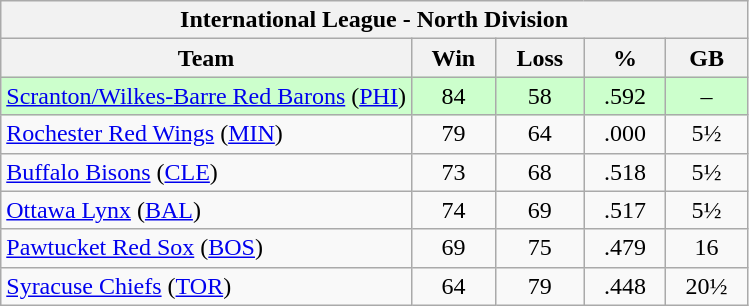<table class="wikitable">
<tr>
<th colspan="5">International League - North Division</th>
</tr>
<tr>
<th width="55%">Team</th>
<th>Win</th>
<th>Loss</th>
<th>%</th>
<th>GB</th>
</tr>
<tr align=center bgcolor=ccffcc>
<td align=left><a href='#'>Scranton/Wilkes-Barre Red Barons</a> (<a href='#'>PHI</a>)</td>
<td>84</td>
<td>58</td>
<td>.592</td>
<td>–</td>
</tr>
<tr align=center>
<td align=left><a href='#'>Rochester Red Wings</a> (<a href='#'>MIN</a>)</td>
<td>79</td>
<td>64</td>
<td>.000</td>
<td>5½</td>
</tr>
<tr align=center>
<td align=left><a href='#'>Buffalo Bisons</a> (<a href='#'>CLE</a>)</td>
<td>73</td>
<td>68</td>
<td>.518</td>
<td>5½</td>
</tr>
<tr align=center>
<td align=left><a href='#'>Ottawa Lynx</a> (<a href='#'>BAL</a>)</td>
<td>74</td>
<td>69</td>
<td>.517</td>
<td>5½</td>
</tr>
<tr align=center>
<td align=left><a href='#'>Pawtucket Red Sox</a> (<a href='#'>BOS</a>)</td>
<td>69</td>
<td>75</td>
<td>.479</td>
<td>16</td>
</tr>
<tr align=center>
<td align=left><a href='#'>Syracuse Chiefs</a> (<a href='#'>TOR</a>)</td>
<td>64</td>
<td>79</td>
<td>.448</td>
<td>20½</td>
</tr>
</table>
